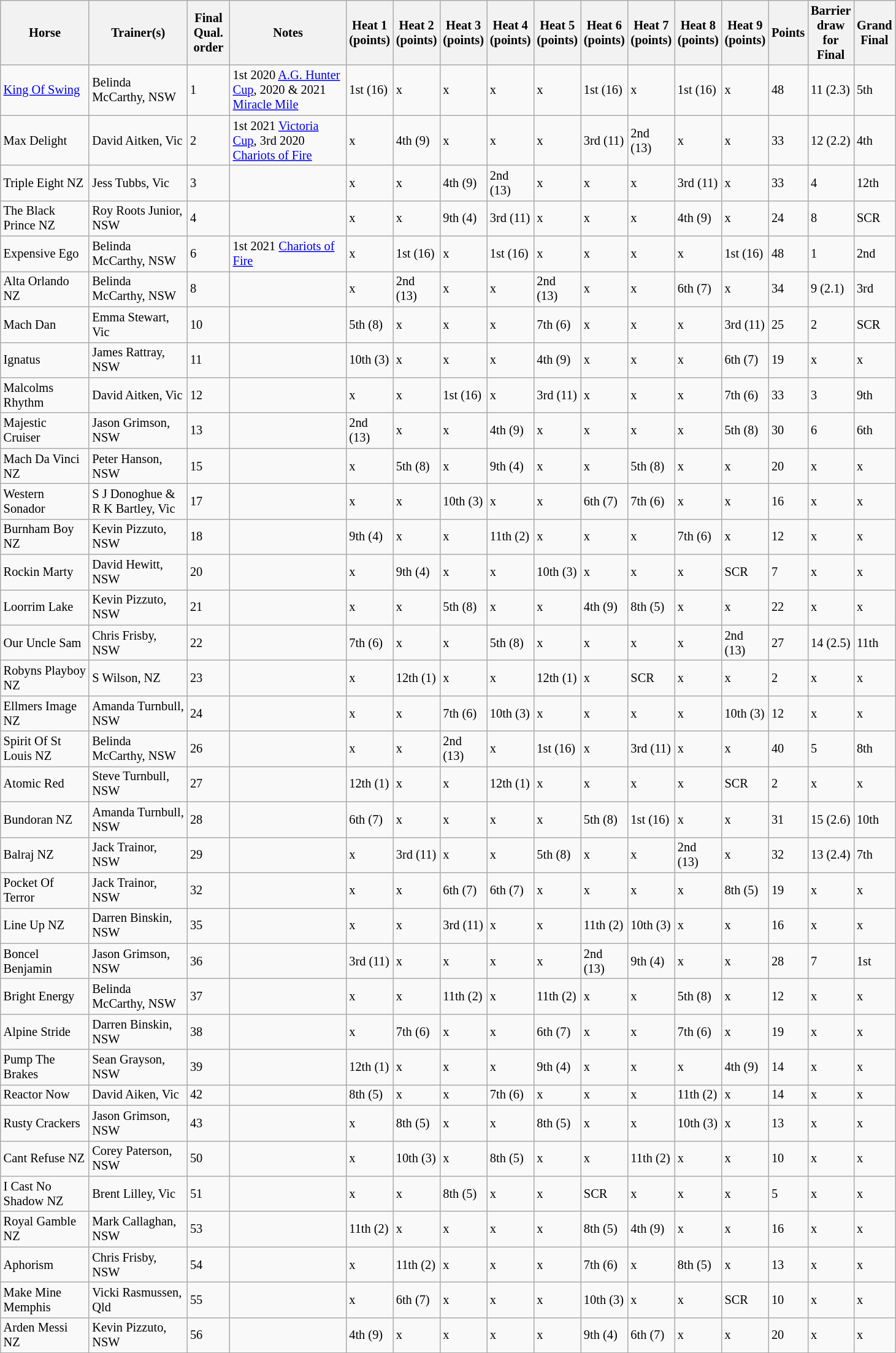<table class="wikitable sortable" style="font-size:85%">
<tr>
<th width="90px">Horse <br></th>
<th width="100px">Trainer(s)<br></th>
<th width="40px">Final Qual. order<br></th>
<th width="120px">Notes<br></th>
<th width="25px">Heat 1 (points)<br></th>
<th width="25px">Heat 2 (points)<br></th>
<th width="25px">Heat 3 (points)<br></th>
<th width="25px">Heat 4 (points)<br></th>
<th width="25px">Heat 5 (points)<br></th>
<th width="25px">Heat 6 (points)<br></th>
<th width="35px">Heat 7 (points)<br></th>
<th width="35px">Heat 8 (points)<br></th>
<th width="35px">Heat 9 (points)<br></th>
<th width="35px">Points<br></th>
<th width="35px">Barrier draw for Final<br></th>
<th width="35px">Grand Final</th>
</tr>
<tr>
<td><a href='#'>King Of Swing</a></td>
<td>Belinda McCarthy, NSW</td>
<td>1</td>
<td>1st 2020 <a href='#'>A.G. Hunter Cup</a>, 2020 & 2021 <a href='#'>Miracle Mile</a></td>
<td>1st (16)</td>
<td>x</td>
<td>x</td>
<td>x</td>
<td>x</td>
<td>1st (16)</td>
<td>x</td>
<td>1st (16)</td>
<td>x</td>
<td>48</td>
<td>11 (2.3)</td>
<td>5th</td>
</tr>
<tr>
<td>Max Delight</td>
<td>David Aitken, Vic</td>
<td>2</td>
<td>1st 2021 <a href='#'>Victoria Cup</a>, 3rd 2020 <a href='#'>Chariots of Fire</a></td>
<td>x</td>
<td>4th (9)</td>
<td>x</td>
<td>x</td>
<td>x</td>
<td>3rd (11)</td>
<td>2nd (13)</td>
<td>x</td>
<td>x</td>
<td>33</td>
<td>12 (2.2)</td>
<td>4th</td>
</tr>
<tr>
<td>Triple Eight NZ</td>
<td>Jess Tubbs, Vic</td>
<td>3</td>
<td></td>
<td>x</td>
<td>x</td>
<td>4th (9)</td>
<td>2nd (13)</td>
<td>x</td>
<td>x</td>
<td>x</td>
<td>3rd (11)</td>
<td>x</td>
<td>33</td>
<td>4</td>
<td>12th</td>
</tr>
<tr>
<td>The Black Prince NZ</td>
<td>Roy Roots Junior, NSW</td>
<td>4</td>
<td></td>
<td>x</td>
<td>x</td>
<td>9th (4)</td>
<td>3rd (11)</td>
<td>x</td>
<td>x</td>
<td>x</td>
<td>4th (9)</td>
<td>x</td>
<td>24</td>
<td>8</td>
<td>SCR</td>
</tr>
<tr>
<td>Expensive Ego</td>
<td>Belinda McCarthy, NSW</td>
<td>6</td>
<td>1st 2021 <a href='#'>Chariots of Fire</a></td>
<td>x</td>
<td>1st (16)</td>
<td>x</td>
<td>1st (16)</td>
<td>x</td>
<td>x</td>
<td>x</td>
<td>x</td>
<td>1st (16)</td>
<td>48</td>
<td>1</td>
<td>2nd</td>
</tr>
<tr>
<td>Alta Orlando NZ</td>
<td>Belinda McCarthy, NSW</td>
<td>8</td>
<td></td>
<td>x</td>
<td>2nd (13)</td>
<td>x</td>
<td>x</td>
<td>2nd (13)</td>
<td>x</td>
<td>x</td>
<td>6th (7)</td>
<td>x</td>
<td>34</td>
<td>9 (2.1)</td>
<td>3rd</td>
</tr>
<tr>
<td>Mach Dan</td>
<td>Emma Stewart, Vic</td>
<td>10</td>
<td></td>
<td>5th (8)</td>
<td>x</td>
<td>x</td>
<td>x</td>
<td>7th (6)</td>
<td>x</td>
<td>x</td>
<td>x</td>
<td>3rd (11)</td>
<td>25</td>
<td>2</td>
<td>SCR</td>
</tr>
<tr>
<td>Ignatus</td>
<td>James Rattray, NSW</td>
<td>11</td>
<td></td>
<td>10th (3)</td>
<td>x</td>
<td>x</td>
<td>x</td>
<td>4th (9)</td>
<td>x</td>
<td>x</td>
<td>x</td>
<td>6th (7)</td>
<td>19</td>
<td>x</td>
<td>x</td>
</tr>
<tr>
<td>Malcolms Rhythm</td>
<td>David Aitken, Vic</td>
<td>12</td>
<td></td>
<td>x</td>
<td>x</td>
<td>1st (16)</td>
<td>x</td>
<td>3rd (11)</td>
<td>x</td>
<td>x</td>
<td>x</td>
<td>7th (6)</td>
<td>33</td>
<td>3</td>
<td>9th</td>
</tr>
<tr>
<td>Majestic Cruiser</td>
<td>Jason Grimson, NSW</td>
<td>13</td>
<td></td>
<td>2nd (13)</td>
<td>x</td>
<td>x</td>
<td>4th (9)</td>
<td>x</td>
<td>x</td>
<td>x</td>
<td>x</td>
<td>5th (8)</td>
<td>30</td>
<td>6</td>
<td>6th</td>
</tr>
<tr>
<td>Mach Da Vinci NZ</td>
<td>Peter Hanson, NSW</td>
<td>15</td>
<td></td>
<td>x</td>
<td>5th (8)</td>
<td>x</td>
<td>9th (4)</td>
<td>x</td>
<td>x</td>
<td>5th (8)</td>
<td>x</td>
<td>x</td>
<td>20</td>
<td>x</td>
<td>x</td>
</tr>
<tr>
<td>Western Sonador</td>
<td>S J Donoghue & R K Bartley, Vic</td>
<td>17</td>
<td></td>
<td>x</td>
<td>x</td>
<td>10th (3)</td>
<td>x</td>
<td>x</td>
<td>6th (7)</td>
<td>7th (6)</td>
<td>x</td>
<td>x</td>
<td>16</td>
<td>x</td>
<td>x</td>
</tr>
<tr>
<td>Burnham Boy NZ</td>
<td>Kevin Pizzuto, NSW</td>
<td>18</td>
<td></td>
<td>9th (4)</td>
<td>x</td>
<td>x</td>
<td>11th (2)</td>
<td>x</td>
<td>x</td>
<td>x</td>
<td>7th (6)</td>
<td>x</td>
<td>12</td>
<td>x</td>
<td>x</td>
</tr>
<tr>
<td>Rockin Marty</td>
<td>David Hewitt, NSW</td>
<td>20</td>
<td></td>
<td>x</td>
<td>9th (4)</td>
<td>x</td>
<td>x</td>
<td>10th (3)</td>
<td>x</td>
<td>x</td>
<td>x</td>
<td>SCR</td>
<td>7</td>
<td>x</td>
<td>x</td>
</tr>
<tr>
<td>Loorrim Lake</td>
<td>Kevin Pizzuto, NSW</td>
<td>21</td>
<td></td>
<td>x</td>
<td>x</td>
<td>5th (8)</td>
<td>x</td>
<td>x</td>
<td>4th (9)</td>
<td>8th (5)</td>
<td>x</td>
<td>x</td>
<td>22</td>
<td>x</td>
<td>x</td>
</tr>
<tr>
<td>Our Uncle Sam</td>
<td>Chris Frisby, NSW</td>
<td>22</td>
<td></td>
<td>7th (6)</td>
<td>x</td>
<td>x</td>
<td>5th (8)</td>
<td>x</td>
<td>x</td>
<td>x</td>
<td>x</td>
<td>2nd (13)</td>
<td>27</td>
<td>14 (2.5)</td>
<td>11th</td>
</tr>
<tr>
<td>Robyns Playboy NZ</td>
<td>S Wilson, NZ</td>
<td>23</td>
<td></td>
<td>x</td>
<td>12th (1)</td>
<td>x</td>
<td>x</td>
<td>12th (1)</td>
<td>x</td>
<td>SCR</td>
<td>x</td>
<td>x</td>
<td>2</td>
<td>x</td>
<td>x</td>
</tr>
<tr>
<td>Ellmers Image NZ</td>
<td>Amanda Turnbull, NSW</td>
<td>24</td>
<td></td>
<td>x</td>
<td>x</td>
<td>7th (6)</td>
<td>10th (3)</td>
<td>x</td>
<td>x</td>
<td>x</td>
<td>x</td>
<td>10th (3)</td>
<td>12</td>
<td>x</td>
<td>x</td>
</tr>
<tr>
<td>Spirit Of St Louis NZ</td>
<td>Belinda McCarthy, NSW</td>
<td>26</td>
<td></td>
<td>x</td>
<td>x</td>
<td>2nd (13)</td>
<td>x</td>
<td>1st (16)</td>
<td>x</td>
<td>3rd (11)</td>
<td>x</td>
<td>x</td>
<td>40</td>
<td>5</td>
<td>8th</td>
</tr>
<tr>
<td>Atomic Red</td>
<td>Steve Turnbull, NSW</td>
<td>27</td>
<td></td>
<td>12th (1)</td>
<td>x</td>
<td>x</td>
<td>12th (1)</td>
<td>x</td>
<td>x</td>
<td>x</td>
<td>x</td>
<td>SCR</td>
<td>2</td>
<td>x</td>
<td>x</td>
</tr>
<tr>
<td>Bundoran NZ</td>
<td>Amanda Turnbull, NSW</td>
<td>28</td>
<td></td>
<td>6th (7)</td>
<td>x</td>
<td>x</td>
<td>x</td>
<td>x</td>
<td>5th (8)</td>
<td>1st (16)</td>
<td>x</td>
<td>x</td>
<td>31</td>
<td>15 (2.6)</td>
<td>10th</td>
</tr>
<tr>
<td>Balraj NZ</td>
<td>Jack Trainor, NSW</td>
<td>29</td>
<td></td>
<td>x</td>
<td>3rd (11)</td>
<td>x</td>
<td>x</td>
<td>5th (8)</td>
<td>x</td>
<td>x</td>
<td>2nd (13)</td>
<td>x</td>
<td>32</td>
<td>13 (2.4)</td>
<td>7th</td>
</tr>
<tr>
<td>Pocket Of Terror</td>
<td>Jack Trainor, NSW</td>
<td>32</td>
<td></td>
<td>x</td>
<td>x</td>
<td>6th (7)</td>
<td>6th (7)</td>
<td>x</td>
<td>x</td>
<td>x</td>
<td>x</td>
<td>8th (5)</td>
<td>19</td>
<td>x</td>
<td>x</td>
</tr>
<tr>
<td>Line Up NZ</td>
<td>Darren Binskin, NSW</td>
<td>35</td>
<td></td>
<td>x</td>
<td>x</td>
<td>3rd (11)</td>
<td>x</td>
<td>x</td>
<td>11th (2)</td>
<td>10th (3)</td>
<td>x</td>
<td>x</td>
<td>16</td>
<td>x</td>
<td>x</td>
</tr>
<tr>
<td>Boncel Benjamin</td>
<td>Jason Grimson, NSW</td>
<td>36</td>
<td></td>
<td>3rd (11)</td>
<td>x</td>
<td>x</td>
<td>x</td>
<td>x</td>
<td>2nd (13)</td>
<td>9th (4)</td>
<td>x</td>
<td>x</td>
<td>28</td>
<td>7</td>
<td>1st</td>
</tr>
<tr>
<td>Bright Energy</td>
<td>Belinda McCarthy, NSW</td>
<td>37</td>
<td></td>
<td>x</td>
<td>x</td>
<td>11th (2)</td>
<td>x</td>
<td>11th (2)</td>
<td>x</td>
<td>x</td>
<td>5th (8)</td>
<td>x</td>
<td>12</td>
<td>x</td>
<td>x</td>
</tr>
<tr>
<td>Alpine Stride</td>
<td>Darren Binskin, NSW</td>
<td>38</td>
<td></td>
<td>x</td>
<td>7th (6)</td>
<td>x</td>
<td>x</td>
<td>6th (7)</td>
<td>x</td>
<td>x</td>
<td>7th (6)</td>
<td>x</td>
<td>19</td>
<td>x</td>
<td>x</td>
</tr>
<tr>
<td>Pump The Brakes</td>
<td>Sean Grayson, NSW</td>
<td>39</td>
<td></td>
<td>12th (1)</td>
<td>x</td>
<td>x</td>
<td>x</td>
<td>9th (4)</td>
<td>x</td>
<td>x</td>
<td>x</td>
<td>4th (9)</td>
<td>14</td>
<td>x</td>
<td>x</td>
</tr>
<tr>
<td>Reactor Now</td>
<td>David Aiken, Vic</td>
<td>42</td>
<td></td>
<td>8th (5)</td>
<td>x</td>
<td>x</td>
<td>7th (6)</td>
<td>x</td>
<td>x</td>
<td>x</td>
<td>11th (2)</td>
<td>x</td>
<td>14</td>
<td>x</td>
<td>x</td>
</tr>
<tr>
<td>Rusty Crackers</td>
<td>Jason Grimson, NSW</td>
<td>43</td>
<td></td>
<td>x</td>
<td>8th (5)</td>
<td>x</td>
<td>x</td>
<td>8th (5)</td>
<td>x</td>
<td>x</td>
<td>10th (3)</td>
<td>x</td>
<td>13</td>
<td>x</td>
<td>x</td>
</tr>
<tr>
<td>Cant Refuse NZ</td>
<td>Corey Paterson, NSW</td>
<td>50</td>
<td></td>
<td>x</td>
<td>10th (3)</td>
<td>x</td>
<td>8th (5)</td>
<td>x</td>
<td>x</td>
<td>11th (2)</td>
<td>x</td>
<td>x</td>
<td>10</td>
<td>x</td>
<td>x</td>
</tr>
<tr>
<td>I Cast No Shadow NZ</td>
<td>Brent Lilley, Vic</td>
<td>51</td>
<td></td>
<td>x</td>
<td>x</td>
<td>8th (5)</td>
<td>x</td>
<td>x</td>
<td>SCR</td>
<td>x</td>
<td>x</td>
<td>x</td>
<td>5</td>
<td>x</td>
<td>x</td>
</tr>
<tr>
<td>Royal Gamble NZ</td>
<td>Mark Callaghan, NSW</td>
<td>53</td>
<td></td>
<td>11th (2)</td>
<td>x</td>
<td>x</td>
<td>x</td>
<td>x</td>
<td>8th (5)</td>
<td>4th (9)</td>
<td>x</td>
<td>x</td>
<td>16</td>
<td>x</td>
<td>x</td>
</tr>
<tr>
<td>Aphorism</td>
<td>Chris Frisby, NSW</td>
<td>54</td>
<td></td>
<td>x</td>
<td>11th (2)</td>
<td>x</td>
<td>x</td>
<td>x</td>
<td>7th (6)</td>
<td>x</td>
<td>8th (5)</td>
<td>x</td>
<td>13</td>
<td>x</td>
<td>x</td>
</tr>
<tr>
<td>Make Mine Memphis</td>
<td>Vicki Rasmussen, Qld</td>
<td>55</td>
<td></td>
<td>x</td>
<td>6th (7)</td>
<td>x</td>
<td>x</td>
<td>x</td>
<td>10th (3)</td>
<td>x</td>
<td>x</td>
<td>SCR</td>
<td>10</td>
<td>x</td>
<td>x</td>
</tr>
<tr>
<td>Arden Messi NZ</td>
<td>Kevin Pizzuto, NSW</td>
<td>56</td>
<td></td>
<td>4th (9)</td>
<td>x</td>
<td>x</td>
<td x>x</td>
<td>x</td>
<td>9th (4)</td>
<td>6th (7)</td>
<td>x</td>
<td>x</td>
<td>20</td>
<td>x</td>
<td>x</td>
</tr>
<tr>
</tr>
</table>
